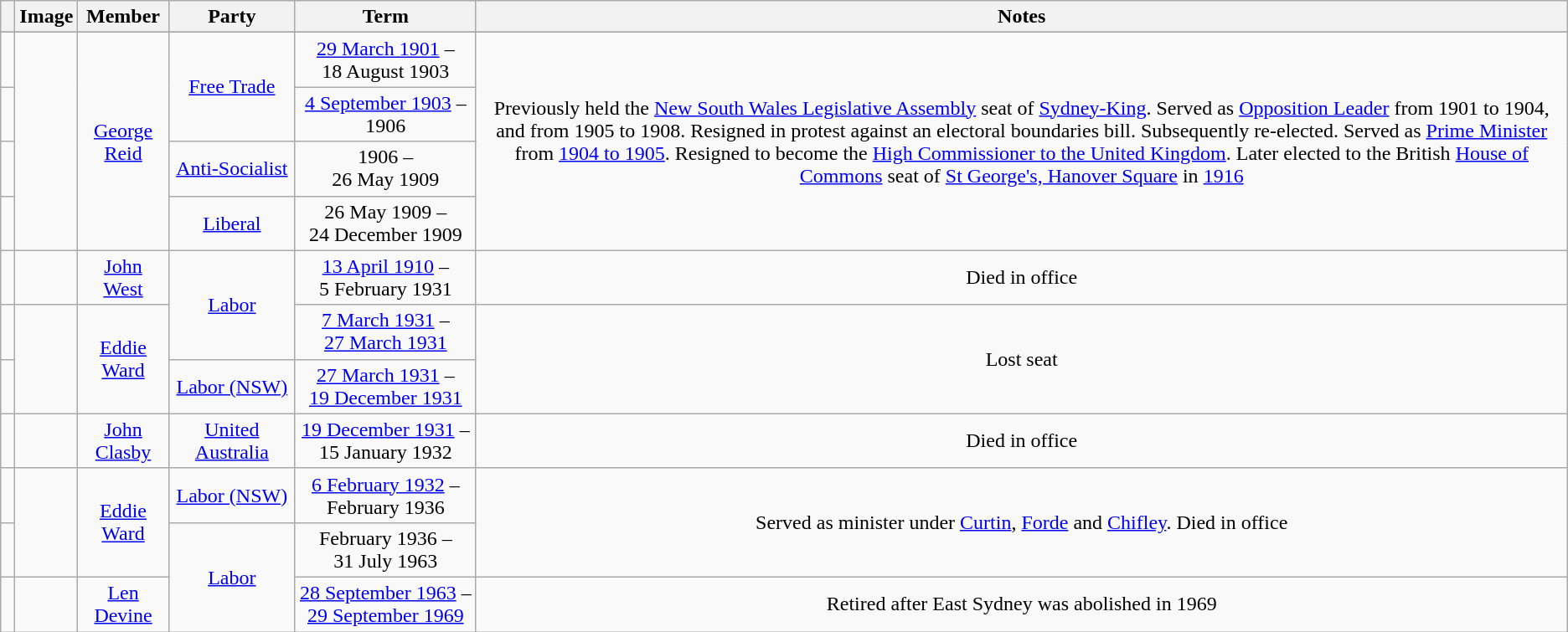<table class=wikitable style="text-align:center">
<tr>
<th></th>
<th>Image</th>
<th>Member</th>
<th>Party</th>
<th>Term</th>
<th>Notes</th>
</tr>
<tr>
</tr>
<tr>
<td> </td>
<td rowspan=4></td>
<td rowspan=4><a href='#'>George Reid</a><br></td>
<td rowspan="2"><a href='#'>Free Trade</a></td>
<td nowrap><a href='#'>29 March 1901</a> –<br>18 August 1903</td>
<td rowspan=4>Previously held the <a href='#'>New South Wales Legislative Assembly</a> seat of <a href='#'>Sydney-King</a>. Served as <a href='#'>Opposition Leader</a> from 1901 to 1904, and from 1905 to 1908. Resigned in protest against an electoral boundaries bill. Subsequently re-elected. Served as <a href='#'>Prime Minister</a> from <a href='#'>1904 to 1905</a>. Resigned to become the <a href='#'>High Commissioner to the United Kingdom</a>. Later elected to the British <a href='#'>House of Commons</a> seat of <a href='#'>St George's, Hanover Square</a> in <a href='#'>1916</a></td>
</tr>
<tr>
<td> </td>
<td nowrap><a href='#'>4 September 1903</a> –<br>1906</td>
</tr>
<tr>
<td> </td>
<td nowrap><a href='#'>Anti-Socialist</a></td>
<td nowrap>1906 –<br>26 May 1909</td>
</tr>
<tr>
<td> </td>
<td nowrap><a href='#'>Liberal</a></td>
<td nowrap>26 May 1909 –<br>24 December 1909</td>
</tr>
<tr>
<td> </td>
<td></td>
<td><a href='#'>John West</a><br></td>
<td rowspan="2"><a href='#'>Labor</a></td>
<td><a href='#'>13 April 1910</a> –<br>5 February 1931</td>
<td>Died in office</td>
</tr>
<tr>
<td> </td>
<td rowspan=2></td>
<td rowspan=2><a href='#'>Eddie Ward</a><br></td>
<td nowrap><a href='#'>7 March 1931</a> –<br><a href='#'>27 March 1931</a></td>
<td rowspan=2>Lost seat</td>
</tr>
<tr>
<td> </td>
<td nowrap><a href='#'>Labor (NSW)</a></td>
<td nowrap><a href='#'>27 March 1931</a> –<br><a href='#'>19 December 1931</a></td>
</tr>
<tr>
<td> </td>
<td></td>
<td><a href='#'>John Clasby</a><br></td>
<td><a href='#'>United Australia</a></td>
<td nowrap><a href='#'>19 December 1931</a> –<br>15 January 1932</td>
<td>Died in office</td>
</tr>
<tr>
<td> </td>
<td rowspan=2></td>
<td rowspan=2><a href='#'>Eddie Ward</a><br></td>
<td><a href='#'>Labor (NSW)</a></td>
<td nowrap><a href='#'>6 February 1932</a> –<br>February 1936</td>
<td rowspan=2>Served as minister under <a href='#'>Curtin</a>, <a href='#'>Forde</a> and <a href='#'>Chifley</a>. Died in office</td>
</tr>
<tr>
<td> </td>
<td rowspan="2"><a href='#'>Labor</a></td>
<td nowrap>February 1936 –<br>31 July 1963</td>
</tr>
<tr>
<td> </td>
<td></td>
<td><a href='#'>Len Devine</a><br></td>
<td nowrap><a href='#'>28 September 1963</a> –<br><a href='#'>29 September 1969</a></td>
<td>Retired after East Sydney was abolished in 1969</td>
</tr>
</table>
